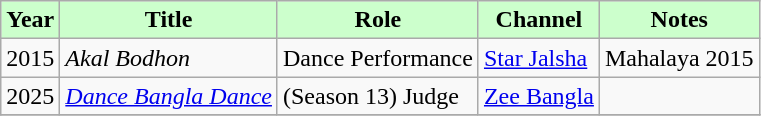<table class="wikitable">
<tr>
<th style="background:#cfc; text-align:center;"><strong>Year</strong></th>
<th style="background:#cfc; text-align:center;"><strong>Title</strong></th>
<th style="background:#cfc; text-align:center;"><strong>Role</strong></th>
<th style="background:#cfc; text-align:center;"><strong>Channel</strong></th>
<th style="background:#cfc; text-align:center;"><strong>Notes</strong></th>
</tr>
<tr>
<td>2015</td>
<td><em>Akal Bodhon</em></td>
<td>Dance Performance</td>
<td><a href='#'>Star Jalsha</a></td>
<td>Mahalaya 2015</td>
</tr>
<tr>
<td>2025</td>
<td><em><a href='#'>Dance Bangla Dance</a></em></td>
<td>(Season 13) Judge</td>
<td><a href='#'>Zee Bangla</a></td>
<td></td>
</tr>
<tr>
</tr>
</table>
